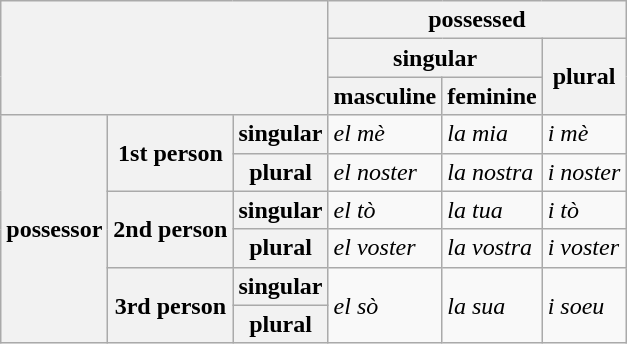<table class="wikitable">
<tr>
<th colspan="3" rowspan="3"> </th>
<th colspan="3">possessed</th>
</tr>
<tr>
<th colspan="2">singular</th>
<th rowspan="2">plural</th>
</tr>
<tr>
<th>masculine</th>
<th>feminine</th>
</tr>
<tr>
<th rowspan="6">possessor</th>
<th rowspan="2">1st person</th>
<th>singular</th>
<td><em>el mè</em></td>
<td><em>la mia</em></td>
<td><em>i mè</em></td>
</tr>
<tr>
<th>plural</th>
<td><em>el noster</em></td>
<td><em>la nostra</em></td>
<td><em>i noster</em></td>
</tr>
<tr>
<th rowspan="2">2nd person</th>
<th>singular</th>
<td><em>el tò</em></td>
<td><em>la tua</em></td>
<td><em>i tò</em></td>
</tr>
<tr>
<th>plural</th>
<td><em>el voster</em></td>
<td><em>la vostra</em></td>
<td><em>i voster</em></td>
</tr>
<tr>
<th rowspan="2">3rd person</th>
<th>singular</th>
<td rowspan="2"><em>el sò</em></td>
<td rowspan="2"><em>la sua</em></td>
<td rowspan="2"><em>i soeu</em></td>
</tr>
<tr>
<th>plural</th>
</tr>
</table>
